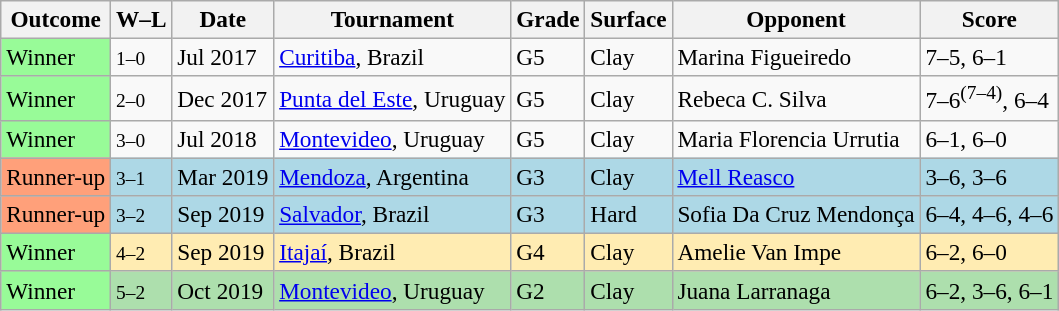<table class="sortable wikitable" style=font-size:97%>
<tr>
<th>Outcome</th>
<th class="unsortable">W–L</th>
<th>Date</th>
<th>Tournament</th>
<th>Grade</th>
<th>Surface</th>
<th>Opponent</th>
<th>Score</th>
</tr>
<tr>
<td bgcolor="98FB98">Winner</td>
<td><small>1–0</small></td>
<td>Jul 2017</td>
<td><a href='#'>Curitiba</a>, Brazil</td>
<td>G5</td>
<td>Clay</td>
<td> Marina Figueiredo</td>
<td>7–5, 6–1</td>
</tr>
<tr>
<td bgcolor="98FB98">Winner</td>
<td><small>2–0</small></td>
<td>Dec 2017</td>
<td><a href='#'>Punta del Este</a>, Uruguay</td>
<td>G5</td>
<td>Clay</td>
<td> Rebeca C. Silva</td>
<td>7–6<sup>(7–4)</sup>, 6–4</td>
</tr>
<tr>
<td bgcolor="98FB98">Winner</td>
<td><small>3–0</small></td>
<td>Jul 2018</td>
<td><a href='#'>Montevideo</a>, Uruguay</td>
<td>G5</td>
<td>Clay</td>
<td> Maria Florencia Urrutia</td>
<td>6–1, 6–0</td>
</tr>
<tr bgcolor="lightblue">
<td style="background:#ffa07a;">Runner-up</td>
<td><small>3–1</small></td>
<td>Mar 2019</td>
<td><a href='#'>Mendoza</a>, Argentina</td>
<td>G3</td>
<td>Clay</td>
<td> <a href='#'>Mell Reasco</a></td>
<td>3–6, 3–6</td>
</tr>
<tr bgcolor="lightblue">
<td style="background:#ffa07a;">Runner-up</td>
<td><small>3–2</small></td>
<td>Sep 2019</td>
<td><a href='#'>Salvador</a>, Brazil</td>
<td>G3</td>
<td>Hard</td>
<td> Sofia Da Cruz Mendonça</td>
<td>6–4, 4–6, 4–6</td>
</tr>
<tr bgcolor=#ffecb2>
<td bgcolor="98FB98">Winner</td>
<td><small>4–2</small></td>
<td>Sep 2019</td>
<td><a href='#'>Itajaí</a>, Brazil</td>
<td>G4</td>
<td>Clay</td>
<td> Amelie Van Impe</td>
<td>6–2, 6–0</td>
</tr>
<tr bgcolor=#ADDFAD>
<td bgcolor="98FB98">Winner</td>
<td><small>5–2</small></td>
<td>Oct 2019</td>
<td><a href='#'>Montevideo</a>, Uruguay</td>
<td>G2</td>
<td>Clay</td>
<td> Juana Larranaga</td>
<td>6–2, 3–6, 6–1</td>
</tr>
</table>
